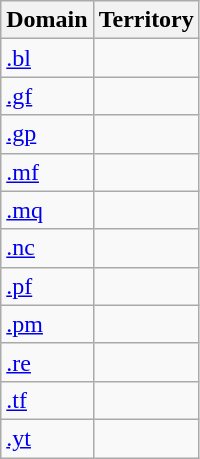<table class="wikitable">
<tr>
<th>Domain</th>
<th>Territory</th>
</tr>
<tr>
<td><a href='#'>.bl</a></td>
<td></td>
</tr>
<tr>
<td><a href='#'>.gf</a></td>
<td></td>
</tr>
<tr>
<td><a href='#'>.gp</a></td>
<td></td>
</tr>
<tr>
<td><a href='#'>.mf</a></td>
<td></td>
</tr>
<tr>
<td><a href='#'>.mq</a></td>
<td></td>
</tr>
<tr>
<td><a href='#'>.nc</a></td>
<td></td>
</tr>
<tr>
<td><a href='#'>.pf</a></td>
<td></td>
</tr>
<tr>
<td><a href='#'>.pm</a></td>
<td></td>
</tr>
<tr>
<td><a href='#'>.re</a></td>
<td></td>
</tr>
<tr>
<td><a href='#'>.tf</a></td>
<td></td>
</tr>
<tr>
<td><a href='#'>.yt</a></td>
<td></td>
</tr>
</table>
